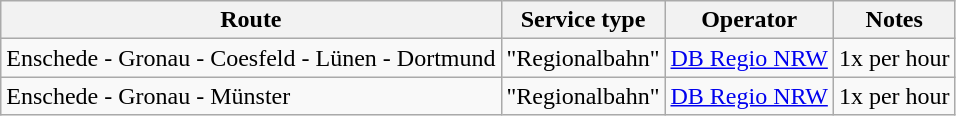<table class="wikitable">
<tr>
<th>Route</th>
<th>Service type</th>
<th>Operator</th>
<th>Notes</th>
</tr>
<tr>
<td>Enschede - Gronau - Coesfeld - Lünen - Dortmund</td>
<td>"Regionalbahn"</td>
<td><a href='#'>DB Regio NRW</a></td>
<td>1x per hour</td>
</tr>
<tr>
<td>Enschede - Gronau - Münster</td>
<td>"Regionalbahn"</td>
<td><a href='#'>DB Regio NRW</a></td>
<td>1x per hour</td>
</tr>
</table>
